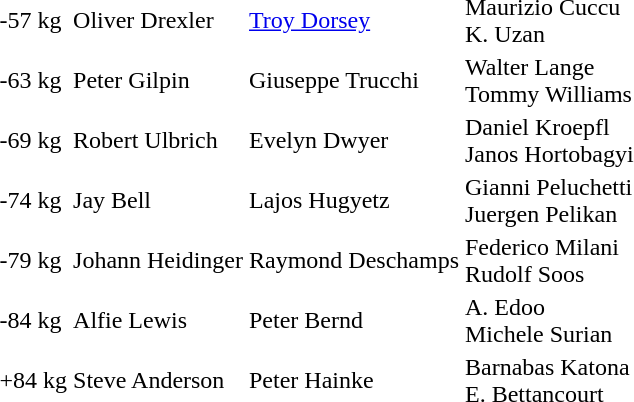<table>
<tr>
<td>-57 kg</td>
<td>Oliver Drexler </td>
<td><a href='#'>Troy Dorsey</a> </td>
<td>Maurizio Cuccu <br>K. Uzan </td>
</tr>
<tr>
<td>-63 kg</td>
<td>Peter Gilpin </td>
<td>Giuseppe Trucchi </td>
<td>Walter Lange <br>Tommy Williams </td>
</tr>
<tr>
<td>-69 kg</td>
<td>Robert Ulbrich </td>
<td>Evelyn Dwyer </td>
<td>Daniel Kroepfl <br>Janos Hortobagyi </td>
</tr>
<tr>
<td>-74 kg</td>
<td>Jay Bell </td>
<td>Lajos Hugyetz </td>
<td>Gianni Peluchetti <br>Juergen Pelikan </td>
</tr>
<tr>
<td>-79 kg</td>
<td>Johann Heidinger </td>
<td>Raymond Deschamps </td>
<td>Federico Milani <br>Rudolf Soos </td>
</tr>
<tr>
<td>-84 kg</td>
<td>Alfie Lewis </td>
<td>Peter Bernd </td>
<td>A. Edoo <br>Michele Surian </td>
</tr>
<tr>
<td>+84 kg</td>
<td>Steve Anderson </td>
<td>Peter Hainke </td>
<td>Barnabas Katona <br>E. Bettancourt </td>
</tr>
<tr>
</tr>
</table>
